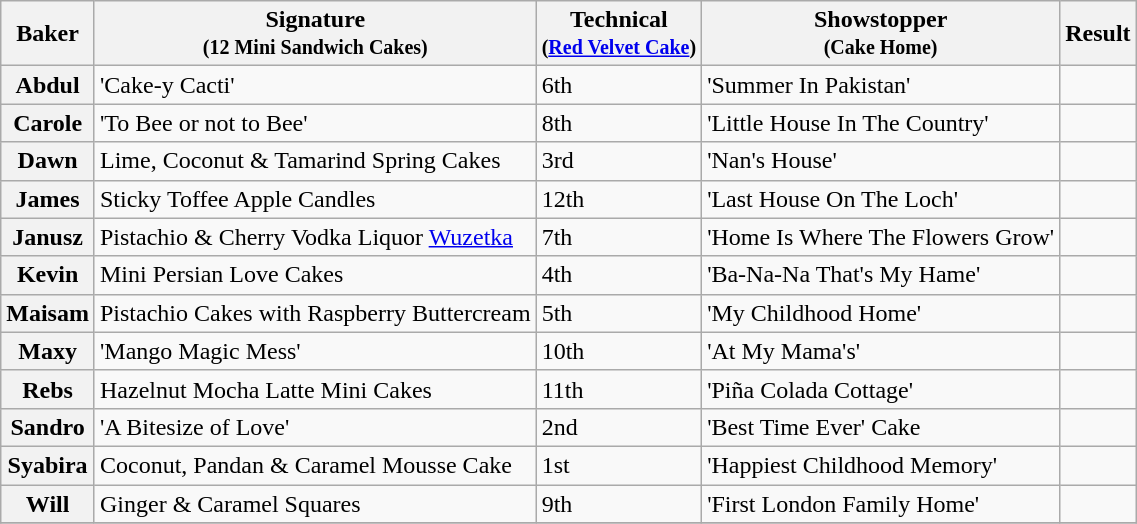<table class="wikitable sortable col3center sticky-header">
<tr>
<th scope="col">Baker</th>
<th scope="col" class="unsortable">Signature<br><small>(12 Mini Sandwich Cakes)</small></th>
<th scope="col">Technical<br><small>(<a href='#'>Red Velvet Cake</a>)</small></th>
<th scope="col" class="unsortable">Showstopper<br><small>(Cake Home)</small></th>
<th scope="col">Result</th>
</tr>
<tr>
<th scope="row">Abdul</th>
<td>'Cake-y Cacti'</td>
<td>6th</td>
<td>'Summer In Pakistan'</td>
<td></td>
</tr>
<tr>
<th scope="row">Carole</th>
<td>'To Bee or not to Bee'</td>
<td>8th</td>
<td>'Little House In The Country'</td>
<td></td>
</tr>
<tr>
<th scope="row">Dawn</th>
<td>Lime, Coconut & Tamarind Spring Cakes</td>
<td>3rd</td>
<td>'Nan's House'</td>
<td></td>
</tr>
<tr>
<th scope="row">James</th>
<td>Sticky Toffee Apple Candles</td>
<td>12th</td>
<td>'Last House On The Loch'</td>
<td></td>
</tr>
<tr>
<th scope="row">Janusz</th>
<td>Pistachio & Cherry Vodka Liquor <a href='#'>Wuzetka</a></td>
<td>7th</td>
<td>'Home Is Where The Flowers Grow'</td>
<td></td>
</tr>
<tr>
<th scope="row">Kevin</th>
<td>Mini Persian Love Cakes</td>
<td>4th</td>
<td>'Ba-Na-Na That's My Hame'</td>
<td></td>
</tr>
<tr>
<th scope="row">Maisam</th>
<td>Pistachio Cakes with Raspberry Buttercream</td>
<td>5th</td>
<td>'My Childhood Home'</td>
<td></td>
</tr>
<tr>
<th scope="row">Maxy</th>
<td>'Mango Magic Mess'</td>
<td>10th</td>
<td>'At My Mama's'</td>
<td></td>
</tr>
<tr>
<th scope="row">Rebs</th>
<td>Hazelnut Mocha Latte Mini Cakes</td>
<td>11th</td>
<td>'Piña Colada Cottage'</td>
<td></td>
</tr>
<tr>
<th scope="row">Sandro</th>
<td>'A Bitesize of Love'</td>
<td>2nd</td>
<td>'Best Time Ever' Cake</td>
<td></td>
</tr>
<tr>
<th scope="row">Syabira</th>
<td>Coconut, Pandan & Caramel Mousse Cake</td>
<td>1st</td>
<td>'Happiest Childhood Memory'</td>
<td></td>
</tr>
<tr>
<th scope="row">Will</th>
<td>Ginger & Caramel Squares</td>
<td>9th</td>
<td>'First London Family Home'</td>
<td></td>
</tr>
<tr>
</tr>
</table>
